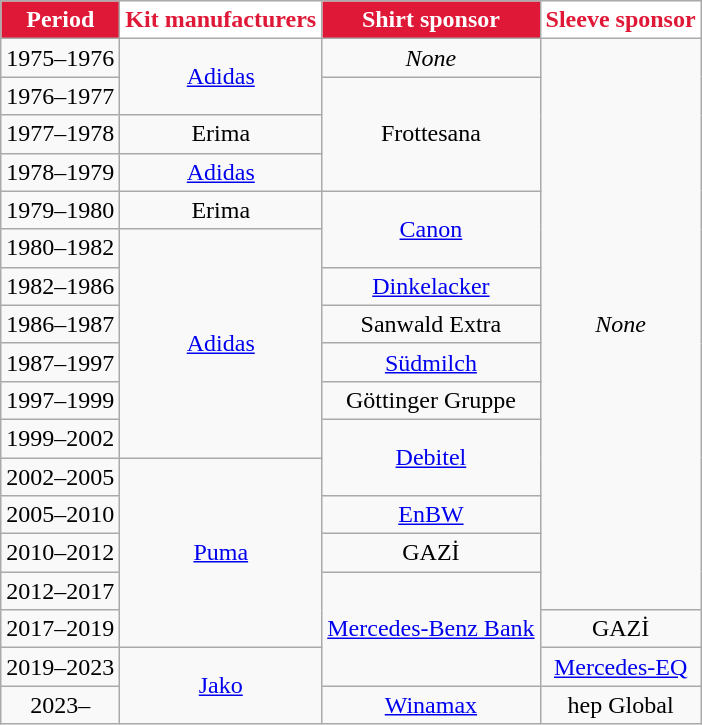<table class="wikitable" style="text-align: center">
<tr>
<th style="color:#fff; background:#e01837;">Period</th>
<th style="color:#e01837; background:#ffffff;">Kit manufacturers</th>
<th style="color:#fff; background:#e01837;">Shirt sponsor</th>
<th style="color:#e01837; background:#ffffff;">Sleeve sponsor</th>
</tr>
<tr>
<td>1975–1976</td>
<td rowspan="2"><a href='#'>Adidas</a></td>
<td><em>None</em></td>
<td rowspan="15"><em>None</em></td>
</tr>
<tr>
<td>1976–1977</td>
<td rowspan="3">Frottesana</td>
</tr>
<tr>
<td>1977–1978</td>
<td>Erima</td>
</tr>
<tr>
<td>1978–1979</td>
<td><a href='#'>Adidas</a></td>
</tr>
<tr>
<td>1979–1980</td>
<td>Erima</td>
<td rowspan="2"><a href='#'>Canon</a></td>
</tr>
<tr>
<td>1980–1982</td>
<td rowspan="6"><a href='#'>Adidas</a></td>
</tr>
<tr>
<td>1982–1986</td>
<td><a href='#'>Dinkelacker</a></td>
</tr>
<tr>
<td>1986–1987</td>
<td>Sanwald Extra</td>
</tr>
<tr>
<td>1987–1997</td>
<td><a href='#'>Südmilch</a></td>
</tr>
<tr>
<td>1997–1999</td>
<td>Göttinger Gruppe</td>
</tr>
<tr>
<td>1999–2002</td>
<td rowspan="2"><a href='#'>Debitel</a></td>
</tr>
<tr>
<td>2002–2005</td>
<td rowspan="5"><a href='#'>Puma</a></td>
</tr>
<tr>
<td>2005–2010</td>
<td><a href='#'>EnBW</a></td>
</tr>
<tr>
<td>2010–2012</td>
<td>GAZİ</td>
</tr>
<tr>
<td>2012–2017</td>
<td rowspan="3"><a href='#'>Mercedes-Benz Bank</a></td>
</tr>
<tr>
<td>2017–2019</td>
<td>GAZİ</td>
</tr>
<tr>
<td>2019–2023</td>
<td rowspan="2"><a href='#'>Jako</a></td>
<td><a href='#'>Mercedes-EQ</a></td>
</tr>
<tr>
<td>2023–</td>
<td><a href='#'>Winamax</a></td>
<td>hep Global</td>
</tr>
</table>
